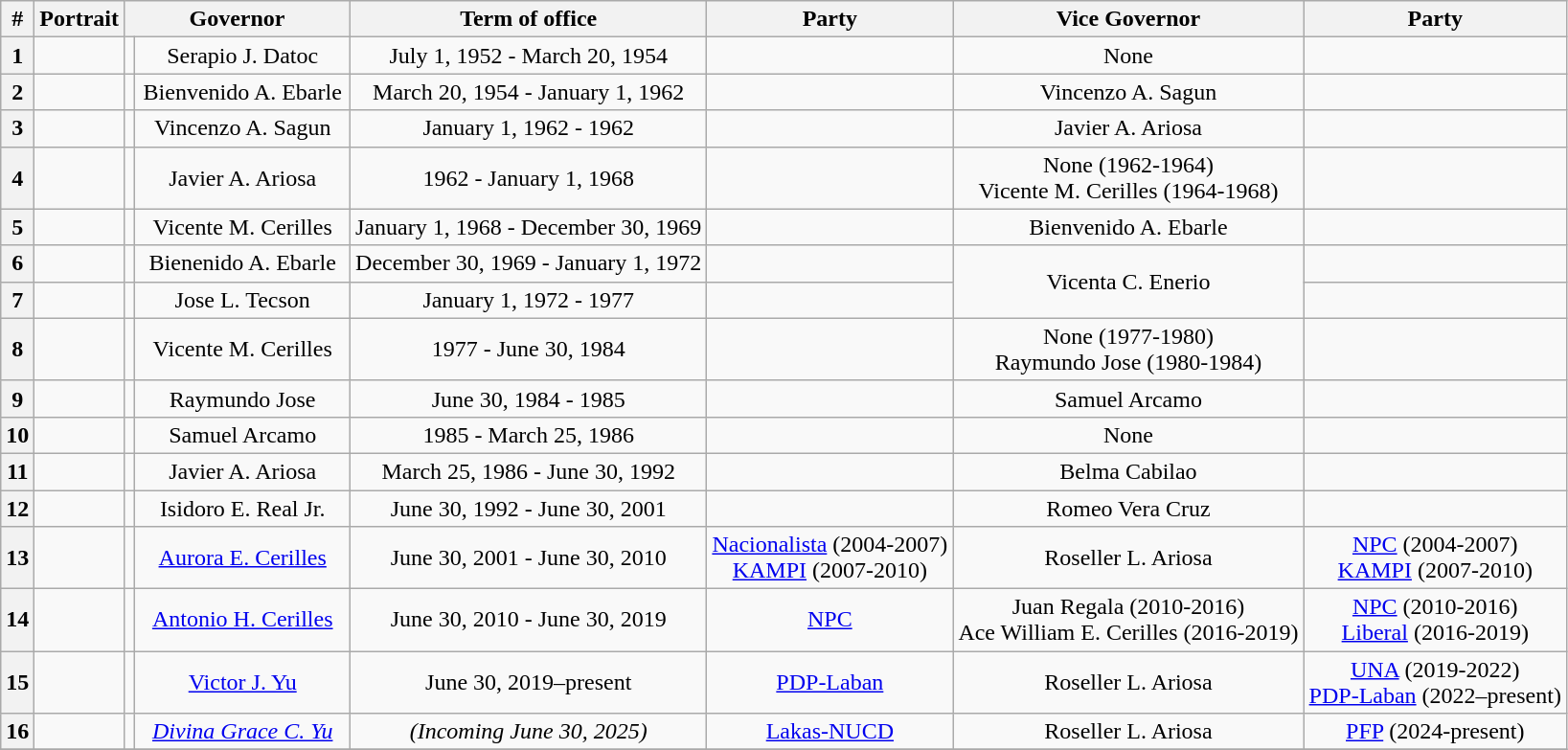<table class="wikitable" style="text-align: center;">
<tr>
<th>#</th>
<th>Portrait</th>
<th colspan="2" style="width:150px;">Governor</th>
<th>Term of office</th>
<th>Party</th>
<th>Vice Governor</th>
<th>Party</th>
</tr>
<tr>
<th>1</th>
<td></td>
<td></td>
<td>Serapio J. Datoc</td>
<td>July 1, 1952 - March 20, 1954</td>
<td></td>
<td>None</td>
<td></td>
</tr>
<tr>
<th>2</th>
<td></td>
<td></td>
<td>Bienvenido A. Ebarle</td>
<td>March 20, 1954 - January 1, 1962</td>
<td></td>
<td>Vincenzo A. Sagun</td>
<td></td>
</tr>
<tr>
<th>3</th>
<td></td>
<td></td>
<td>Vincenzo A. Sagun</td>
<td>January 1, 1962 - 1962</td>
<td></td>
<td>Javier A. Ariosa</td>
<td></td>
</tr>
<tr>
<th rowspan=1>4</th>
<td></td>
<td></td>
<td rowspan=1>Javier A. Ariosa</td>
<td>1962 - January 1, 1968</td>
<td></td>
<td>None (1962-1964)<br>Vicente M. Cerilles (1964-1968)</td>
<td></td>
</tr>
<tr>
<th>5</th>
<td></td>
<td></td>
<td>Vicente M. Cerilles</td>
<td>January 1, 1968 - December 30, 1969</td>
<td></td>
<td>Bienvenido A. Ebarle</td>
<td></td>
</tr>
<tr>
<th>6</th>
<td></td>
<td></td>
<td>Bienenido A. Ebarle</td>
<td>December 30, 1969 - January 1, 1972</td>
<td></td>
<td rowspan=2>Vicenta C. Enerio</td>
<td></td>
</tr>
<tr>
<th rowspan=1>7</th>
<td></td>
<td></td>
<td rowspan=1>Jose L. Tecson</td>
<td>January 1, 1972 - 1977</td>
<td></td>
<td></td>
</tr>
<tr>
<th rowspan=1>8</th>
<td></td>
<td></td>
<td rowspan=1>Vicente M. Cerilles</td>
<td>1977 - June 30, 1984</td>
<td></td>
<td>None (1977-1980)<br>Raymundo Jose (1980-1984)</td>
<td></td>
</tr>
<tr>
<th>9</th>
<td></td>
<td></td>
<td>Raymundo Jose</td>
<td>June 30, 1984 - 1985</td>
<td></td>
<td>Samuel Arcamo</td>
<td></td>
</tr>
<tr>
<th>10</th>
<td></td>
<td></td>
<td>Samuel Arcamo</td>
<td>1985 - March 25, 1986</td>
<td></td>
<td>None</td>
<td></td>
</tr>
<tr>
<th>11</th>
<td></td>
<td></td>
<td>Javier A. Ariosa</td>
<td>March 25, 1986 - June 30, 1992</td>
<td></td>
<td>Belma Cabilao</td>
<td></td>
</tr>
<tr>
<th>12</th>
<td></td>
<td></td>
<td>Isidoro E. Real Jr.</td>
<td>June 30, 1992 - June 30, 2001</td>
<td></td>
<td>Romeo Vera Cruz</td>
<td></td>
</tr>
<tr>
<th>13</th>
<td></td>
<td></td>
<td><a href='#'>Aurora E. Cerilles</a></td>
<td>June 30, 2001 - June 30, 2010</td>
<td><a href='#'>Nacionalista</a> (2004-2007)<br><a href='#'>KAMPI</a> (2007-2010)</td>
<td>Roseller L. Ariosa</td>
<td><a href='#'>NPC</a> (2004-2007)<br><a href='#'>KAMPI</a> (2007-2010)</td>
</tr>
<tr>
<th>14</th>
<td></td>
<td></td>
<td><a href='#'>Antonio H. Cerilles</a></td>
<td>June 30, 2010 - June 30, 2019</td>
<td><a href='#'>NPC</a></td>
<td>Juan Regala (2010-2016)<br>Ace William E. Cerilles (2016-2019)</td>
<td><a href='#'>NPC</a> (2010-2016)<br><a href='#'>Liberal</a> (2016-2019)</td>
</tr>
<tr>
<th>15</th>
<td></td>
<td></td>
<td><a href='#'>Victor J. Yu</a></td>
<td>June 30, 2019–present</td>
<td><a href='#'>PDP-Laban</a></td>
<td>Roseller L. Ariosa</td>
<td><a href='#'>UNA</a> (2019-2022)<br><a href='#'>PDP-Laban</a> (2022–present)</td>
</tr>
<tr>
<th>16</th>
<td></td>
<td></td>
<td><em><a href='#'>Divina Grace C. Yu</a></em></td>
<td><em>(Incoming June 30, 2025)</em></td>
<td><a href='#'>Lakas-NUCD</a></td>
<td>Roseller L. Ariosa</td>
<td><a href='#'>PFP</a> (2024-present)</td>
</tr>
<tr>
</tr>
</table>
